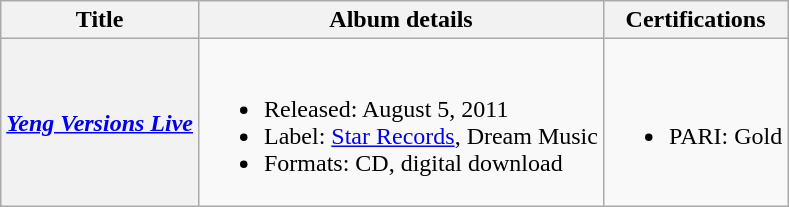<table class="wikitable plainrowheaders">
<tr>
<th>Title</th>
<th>Album details</th>
<th>Certifications</th>
</tr>
<tr>
<th scope="row"><em><a href='#'>Yeng Versions Live</a></em></th>
<td><br><ul><li>Released: August 5, 2011</li><li>Label: <a href='#'>Star Records</a>, Dream Music</li><li>Formats: CD, digital download</li></ul></td>
<td><br><ul><li>PARI: Gold</li></ul></td>
</tr>
</table>
